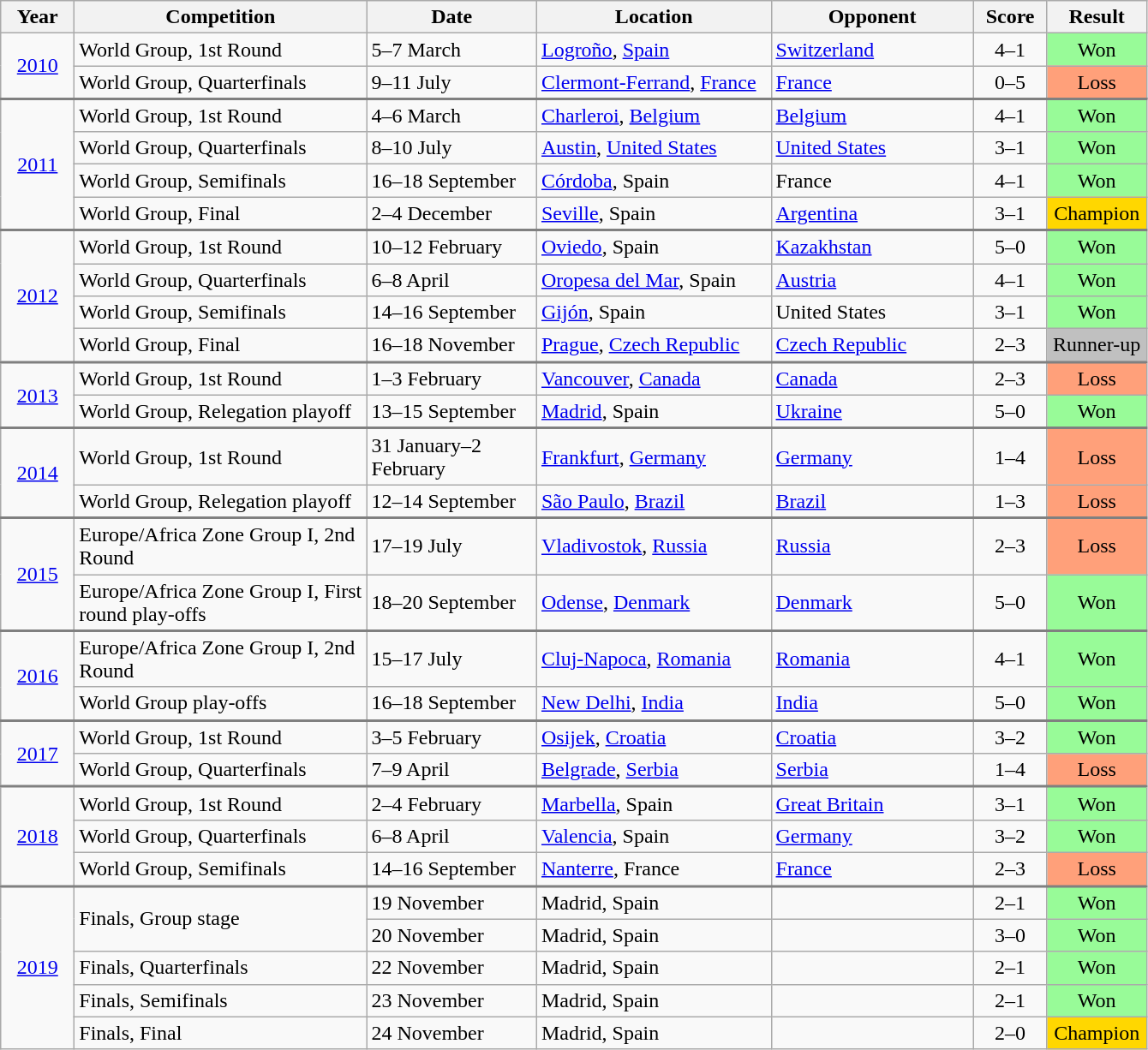<table class="wikitable collapsible collapsed">
<tr>
<th width="50">Year</th>
<th width="220">Competition</th>
<th width="125">Date</th>
<th width="175">Location</th>
<th width="150">Opponent</th>
<th width="50">Score</th>
<th width="70">Result</th>
</tr>
<tr>
<td align="center" rowspan="2"><a href='#'>2010</a></td>
<td>World Group, 1st Round</td>
<td>5–7 March</td>
<td><a href='#'>Logroño</a>, <a href='#'>Spain</a></td>
<td> <a href='#'>Switzerland</a></td>
<td align="center">4–1</td>
<td align="center" bgcolor="#98FB98">Won</td>
</tr>
<tr>
<td>World Group, Quarterfinals</td>
<td>9–11 July</td>
<td><a href='#'>Clermont-Ferrand</a>, <a href='#'>France</a></td>
<td> <a href='#'>France</a></td>
<td align="center">0–5</td>
<td align="center" bgcolor="#FFA07A">Loss</td>
</tr>
<tr>
</tr>
<tr style="border-top:2px solid gray;">
<td align="center" rowspan="4"><a href='#'>2011</a></td>
<td>World Group, 1st Round</td>
<td>4–6 March</td>
<td><a href='#'>Charleroi</a>, <a href='#'>Belgium</a></td>
<td> <a href='#'>Belgium</a></td>
<td align="center">4–1</td>
<td align="center" bgcolor="#98FB98">Won</td>
</tr>
<tr>
<td>World Group, Quarterfinals</td>
<td>8–10 July</td>
<td><a href='#'>Austin</a>, <a href='#'>United States</a></td>
<td> <a href='#'>United States</a></td>
<td align="center">3–1</td>
<td align="center" bgcolor="#98FB98">Won</td>
</tr>
<tr>
<td>World Group, Semifinals</td>
<td>16–18 September</td>
<td><a href='#'>Córdoba</a>, Spain</td>
<td> France</td>
<td align="center">4–1</td>
<td align="center" bgcolor="#98FB98">Won</td>
</tr>
<tr align= bgcolor=gold>
<td>World Group, Final</td>
<td>2–4 December</td>
<td><a href='#'>Seville</a>, Spain</td>
<td> <a href='#'>Argentina</a></td>
<td align="center">3–1</td>
<td align="center" bgcolor="#FFD700">Champion</td>
</tr>
<tr style="border-top:2px solid gray;">
<td align="center" rowspan="4"><a href='#'>2012</a></td>
<td>World Group, 1st Round</td>
<td>10–12 February</td>
<td><a href='#'>Oviedo</a>, Spain</td>
<td> <a href='#'>Kazakhstan</a></td>
<td align="center">5–0</td>
<td align="center" bgcolor="#98FB98">Won</td>
</tr>
<tr>
<td>World Group, Quarterfinals</td>
<td>6–8 April</td>
<td><a href='#'>Oropesa del Mar</a>, Spain</td>
<td> <a href='#'>Austria</a></td>
<td align="center">4–1</td>
<td align="center" bgcolor="#98FB98">Won</td>
</tr>
<tr>
<td>World Group, Semifinals</td>
<td>14–16 September</td>
<td><a href='#'>Gijón</a>, Spain</td>
<td> United States</td>
<td align="center">3–1</td>
<td align="center" bgcolor="#98FB98">Won</td>
</tr>
<tr align= bgcolor=gold>
<td>World Group, Final</td>
<td>16–18 November</td>
<td><a href='#'>Prague</a>, <a href='#'>Czech Republic</a></td>
<td> <a href='#'>Czech Republic</a></td>
<td align="center">2–3</td>
<td align="center" bgcolor="silver">Runner-up</td>
</tr>
<tr style="border-top:2px solid gray;">
<td align="center" rowspan="2"><a href='#'>2013</a></td>
<td>World Group, 1st Round</td>
<td>1–3 February</td>
<td><a href='#'>Vancouver</a>, <a href='#'>Canada</a></td>
<td> <a href='#'>Canada</a></td>
<td align="center">2–3</td>
<td align="center" bgcolor="#FFA07A">Loss</td>
</tr>
<tr>
<td>World Group, Relegation playoff</td>
<td>13–15 September</td>
<td><a href='#'>Madrid</a>, Spain</td>
<td> <a href='#'>Ukraine</a></td>
<td align="center">5–0</td>
<td align="center" bgcolor="#98FB98">Won</td>
</tr>
<tr style="border-top:2px solid gray;">
<td align="center" rowspan="2"><a href='#'>2014</a></td>
<td>World Group, 1st Round</td>
<td>31 January–2 February</td>
<td><a href='#'>Frankfurt</a>, <a href='#'>Germany</a></td>
<td> <a href='#'>Germany</a></td>
<td align="center">1–4</td>
<td align="center" bgcolor="#FFA07A">Loss</td>
</tr>
<tr>
<td>World Group, Relegation playoff</td>
<td>12–14 September</td>
<td><a href='#'>São Paulo</a>, <a href='#'>Brazil</a></td>
<td> <a href='#'>Brazil</a></td>
<td align="center">1–3</td>
<td align="center" bgcolor="#FFA07A">Loss</td>
</tr>
<tr style="border-top:2px solid gray;">
<td align="center" rowspan="2"><a href='#'>2015</a></td>
<td>Europe/Africa Zone Group I, 2nd Round</td>
<td>17–19 July</td>
<td><a href='#'>Vladivostok</a>, <a href='#'>Russia</a></td>
<td> <a href='#'>Russia</a></td>
<td align="center">2–3</td>
<td align="center" bgcolor="#FFA07A">Loss</td>
</tr>
<tr>
<td>Europe/Africa Zone Group I, First round play-offs</td>
<td>18–20 September</td>
<td><a href='#'>Odense</a>, <a href='#'>Denmark</a></td>
<td> <a href='#'>Denmark</a></td>
<td align="center">5–0</td>
<td align="center" bgcolor="#98FB98">Won</td>
</tr>
<tr style="border-top:2px solid gray;">
<td align="center" rowspan="2"><a href='#'>2016</a></td>
<td>Europe/Africa Zone Group I, 2nd Round</td>
<td>15–17 July</td>
<td><a href='#'>Cluj-Napoca</a>, <a href='#'>Romania</a></td>
<td> <a href='#'>Romania</a></td>
<td align="center">4–1</td>
<td align="center" bgcolor="#98FB98">Won</td>
</tr>
<tr>
<td>World Group play-offs</td>
<td>16–18 September</td>
<td><a href='#'>New Delhi</a>, <a href='#'>India</a></td>
<td> <a href='#'>India</a></td>
<td align="center">5–0</td>
<td align="center" bgcolor="#98FB98">Won</td>
</tr>
<tr style="border-top:2px solid gray;">
<td align="center" rowspan="2"><a href='#'>2017</a></td>
<td>World Group, 1st Round</td>
<td>3–5 February</td>
<td><a href='#'>Osijek</a>, <a href='#'>Croatia</a></td>
<td> <a href='#'>Croatia</a></td>
<td align="center">3–2</td>
<td align="center" bgcolor="#98FB98">Won</td>
</tr>
<tr>
<td>World Group, Quarterfinals</td>
<td>7–9 April</td>
<td><a href='#'>Belgrade</a>, <a href='#'>Serbia</a></td>
<td> <a href='#'>Serbia</a></td>
<td align="center">1–4</td>
<td align="center" bgcolor="#FFA07A">Loss</td>
</tr>
<tr style="border-top:2px solid gray;">
<td align="center" rowspan="3"><a href='#'>2018</a></td>
<td>World Group, 1st Round</td>
<td>2–4 February</td>
<td><a href='#'>Marbella</a>, Spain</td>
<td> <a href='#'>Great Britain</a></td>
<td align="center">3–1</td>
<td align="center" bgcolor="#98FB98">Won</td>
</tr>
<tr>
<td>World Group, Quarterfinals</td>
<td>6–8 April</td>
<td><a href='#'>Valencia</a>, Spain</td>
<td> <a href='#'>Germany</a></td>
<td align="center">3–2</td>
<td align="center" bgcolor="#98FB98">Won</td>
</tr>
<tr>
<td>World Group, Semifinals</td>
<td>14–16 September</td>
<td><a href='#'>Nanterre</a>, France</td>
<td> <a href='#'>France</a></td>
<td align="center">2–3</td>
<td align="center" bgcolor="#FFA07A">Loss</td>
</tr>
<tr style="border-top:2px solid gray;">
<td align="center" rowspan="5"><a href='#'>2019</a></td>
<td rowspan="2">Finals, Group stage</td>
<td>19 November</td>
<td>Madrid, Spain</td>
<td></td>
<td align="center">2–1</td>
<td align="center" bgcolor="#98FB98">Won</td>
</tr>
<tr>
<td>20 November</td>
<td>Madrid, Spain</td>
<td></td>
<td align="center">3–0</td>
<td align="center" bgcolor="#98FB98">Won</td>
</tr>
<tr>
<td>Finals, Quarterfinals</td>
<td>22 November</td>
<td>Madrid, Spain</td>
<td></td>
<td align="center">2–1</td>
<td align="center" bgcolor="#98FB98">Won</td>
</tr>
<tr>
<td>Finals, Semifinals</td>
<td>23 November</td>
<td>Madrid, Spain</td>
<td></td>
<td align="center">2–1</td>
<td align="center" bgcolor="#98FB98">Won</td>
</tr>
<tr>
<td>Finals, Final</td>
<td>24 November</td>
<td>Madrid, Spain</td>
<td></td>
<td align="center">2–0</td>
<td align="center" bgcolor="#FFD700">Champion</td>
</tr>
</table>
